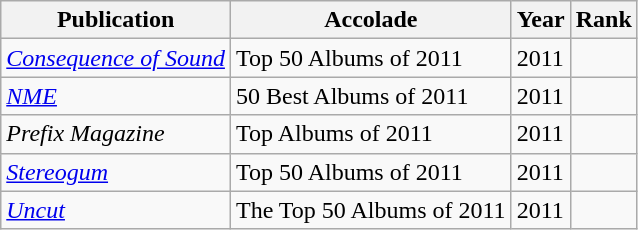<table class="sortable wikitable">
<tr>
<th>Publication</th>
<th>Accolade</th>
<th>Year</th>
<th>Rank</th>
</tr>
<tr>
<td><em><a href='#'>Consequence of Sound</a></em></td>
<td>Top 50 Albums of 2011</td>
<td>2011</td>
<td></td>
</tr>
<tr>
<td><em><a href='#'>NME</a></em></td>
<td>50 Best Albums of 2011</td>
<td>2011</td>
<td></td>
</tr>
<tr>
<td><em>Prefix Magazine</em></td>
<td>Top Albums of 2011</td>
<td>2011</td>
<td></td>
</tr>
<tr>
<td><em><a href='#'>Stereogum</a></em></td>
<td>Top 50 Albums of 2011</td>
<td>2011</td>
<td></td>
</tr>
<tr>
<td><em><a href='#'>Uncut</a></em></td>
<td>The Top 50 Albums of 2011</td>
<td>2011</td>
<td></td>
</tr>
</table>
